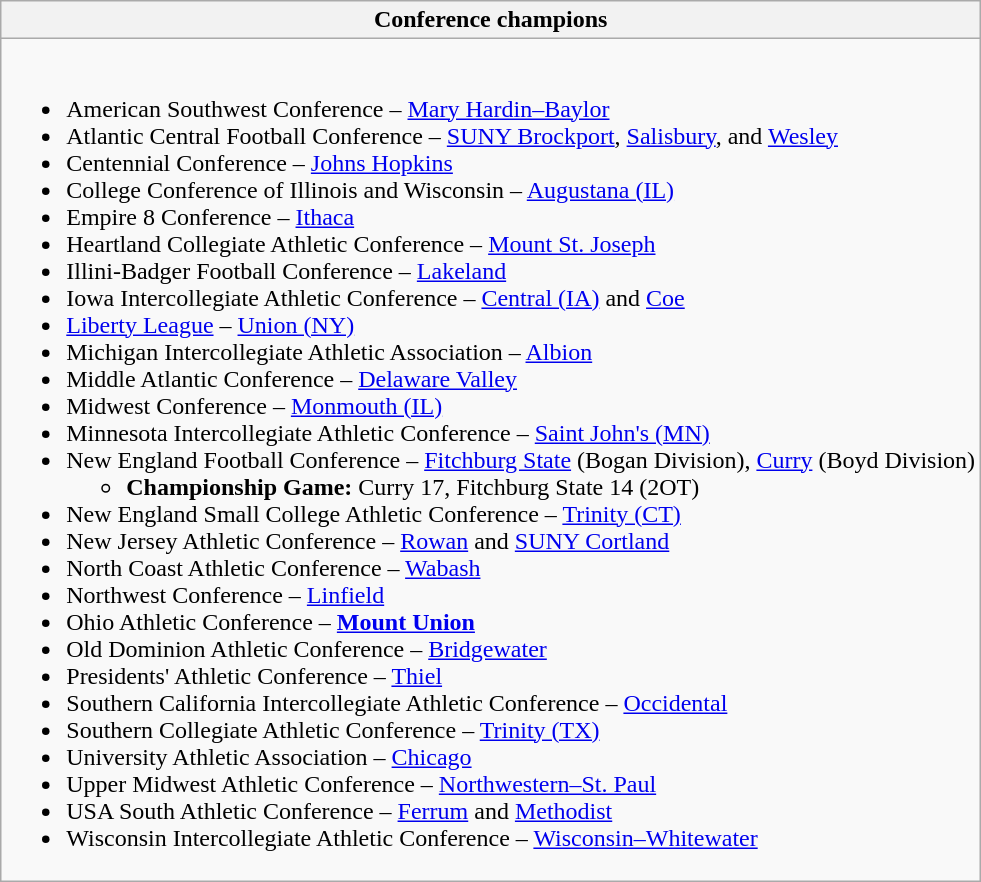<table class="wikitable">
<tr>
<th>Conference champions</th>
</tr>
<tr>
<td><br><ul><li>American Southwest Conference – <a href='#'>Mary Hardin–Baylor</a></li><li>Atlantic Central Football Conference – <a href='#'>SUNY Brockport</a>, <a href='#'>Salisbury</a>, and <a href='#'>Wesley</a></li><li>Centennial Conference – <a href='#'>Johns Hopkins</a></li><li>College Conference of Illinois and Wisconsin – <a href='#'>Augustana (IL)</a></li><li>Empire 8 Conference – <a href='#'>Ithaca</a></li><li>Heartland Collegiate Athletic Conference – <a href='#'>Mount St. Joseph</a></li><li>Illini-Badger Football Conference – <a href='#'>Lakeland</a></li><li>Iowa Intercollegiate Athletic Conference – <a href='#'>Central (IA)</a> and <a href='#'>Coe</a></li><li><a href='#'>Liberty League</a> – <a href='#'>Union (NY)</a></li><li>Michigan Intercollegiate Athletic Association – <a href='#'>Albion</a></li><li>Middle Atlantic Conference – <a href='#'>Delaware Valley</a></li><li>Midwest Conference – <a href='#'>Monmouth (IL)</a></li><li>Minnesota Intercollegiate Athletic Conference – <a href='#'>Saint John's (MN)</a></li><li>New England Football Conference – <a href='#'>Fitchburg State</a> (Bogan Division), <a href='#'>Curry</a> (Boyd Division)<ul><li><strong>Championship Game:</strong> Curry 17, Fitchburg State 14 (2OT)</li></ul></li><li>New England Small College Athletic Conference – <a href='#'>Trinity (CT)</a></li><li>New Jersey Athletic Conference – <a href='#'>Rowan</a> and <a href='#'>SUNY Cortland</a></li><li>North Coast Athletic Conference – <a href='#'>Wabash</a></li><li>Northwest Conference – <a href='#'>Linfield</a></li><li>Ohio Athletic Conference – <strong><a href='#'>Mount Union</a></strong></li><li>Old Dominion Athletic Conference – <a href='#'>Bridgewater</a></li><li>Presidents' Athletic Conference – <a href='#'>Thiel</a></li><li>Southern California Intercollegiate Athletic Conference – <a href='#'>Occidental</a></li><li>Southern Collegiate Athletic Conference – <a href='#'>Trinity (TX)</a></li><li>University Athletic Association – <a href='#'>Chicago</a></li><li>Upper Midwest Athletic Conference – <a href='#'>Northwestern–St. Paul</a></li><li>USA South Athletic Conference – <a href='#'>Ferrum</a> and <a href='#'>Methodist</a></li><li>Wisconsin Intercollegiate Athletic Conference – <a href='#'>Wisconsin–Whitewater</a></li></ul></td>
</tr>
</table>
